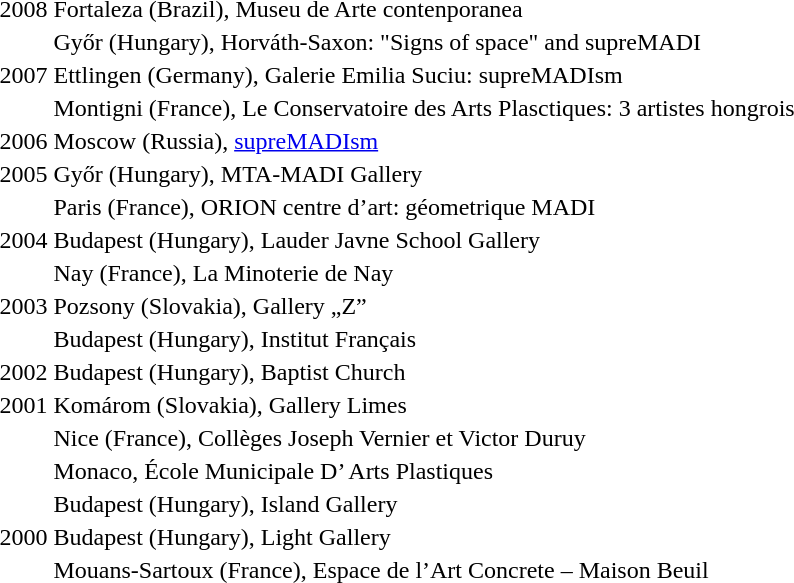<table ->
<tr>
<td>2008</td>
<td>Fortaleza (Brazil), Museu de Arte contenporanea</td>
</tr>
<tr>
<td></td>
<td>Győr (Hungary), Horváth-Saxon: "Signs of space" and supreMADI</td>
</tr>
<tr>
<td>2007</td>
<td>Ettlingen (Germany), Galerie Emilia Suciu: supreMADIsm</td>
</tr>
<tr>
<td></td>
<td>Montigni (France), Le Conservatoire des Arts Plasctiques: 3 artistes hongrois</td>
</tr>
<tr>
<td>2006</td>
<td>Moscow (Russia), <a href='#'>supreMADIsm</a></td>
</tr>
<tr>
<td>2005</td>
<td>Győr (Hungary), MTA-MADI Gallery</td>
</tr>
<tr>
<td></td>
<td>Paris (France), ORION centre d’art: géometrique MADI</td>
</tr>
<tr>
<td>2004</td>
<td>Budapest (Hungary), Lauder Javne School Gallery</td>
</tr>
<tr>
<td></td>
<td>Nay (France), La Minoterie de Nay</td>
</tr>
<tr>
<td>2003</td>
<td>Pozsony (Slovakia), Gallery „Z”</td>
</tr>
<tr>
<td></td>
<td>Budapest (Hungary), Institut Français</td>
</tr>
<tr>
<td>2002</td>
<td>Budapest (Hungary), Baptist Church</td>
</tr>
<tr>
<td>2001</td>
<td>Komárom (Slovakia), Gallery Limes</td>
</tr>
<tr>
<td></td>
<td>Nice (France), Collèges Joseph Vernier et Victor Duruy</td>
</tr>
<tr>
<td></td>
<td>Monaco, École Municipale D’ Arts Plastiques</td>
</tr>
<tr>
<td></td>
<td>Budapest (Hungary), Island Gallery</td>
</tr>
<tr>
<td>2000</td>
<td>Budapest (Hungary), Light Gallery</td>
</tr>
<tr>
<td></td>
<td>Mouans-Sartoux (France), Espace de l’Art Concrete – Maison Beuil</td>
</tr>
</table>
